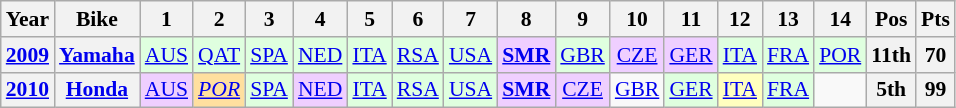<table class="wikitable" style="text-align:center; font-size:90%">
<tr>
<th>Year</th>
<th>Bike</th>
<th>1</th>
<th>2</th>
<th>3</th>
<th>4</th>
<th>5</th>
<th>6</th>
<th>7</th>
<th>8</th>
<th>9</th>
<th>10</th>
<th>11</th>
<th>12</th>
<th>13</th>
<th>14</th>
<th>Pos</th>
<th>Pts</th>
</tr>
<tr>
<th><a href='#'>2009</a></th>
<th><a href='#'>Yamaha</a></th>
<td style="background:#DFFFDF;"><a href='#'>AUS</a><br></td>
<td style="background:#DFFFDF;"><a href='#'>QAT</a><br></td>
<td style="background:#DFFFDF;"><a href='#'>SPA</a><br></td>
<td style="background:#DFFFDF;"><a href='#'>NED</a><br></td>
<td style="background:#DFFFDF;"><a href='#'>ITA</a><br></td>
<td style="background:#DFFFDF;"><a href='#'>RSA</a><br></td>
<td style="background:#DFFFDF;"><a href='#'>USA</a><br></td>
<td style="background:#EFCFFF;"><strong><a href='#'>SMR</a></strong><br></td>
<td style="background:#DFFFDF;"><a href='#'>GBR</a><br></td>
<td style="background:#EFCFFF;"><a href='#'>CZE</a><br></td>
<td style="background:#EFCFFF;"><a href='#'>GER</a><br></td>
<td style="background:#DFFFDF;"><a href='#'>ITA</a><br></td>
<td style="background:#DFFFDF;"><a href='#'>FRA</a><br></td>
<td style="background:#DFFFDF;"><a href='#'>POR</a><br></td>
<th>11th</th>
<th>70</th>
</tr>
<tr>
<th><a href='#'>2010</a></th>
<th><a href='#'>Honda</a></th>
<td style="background:#EFCFFF;"><a href='#'>AUS</a><br></td>
<td style="background:#FFDF9F;"><em><a href='#'>POR</a></em><br></td>
<td style="background:#DFFFDF;"><a href='#'>SPA</a><br></td>
<td style="background:#EFCFFF;"><a href='#'>NED</a><br></td>
<td style="background:#DFFFDF;"><a href='#'>ITA</a><br></td>
<td style="background:#DFFFDF;"><a href='#'>RSA</a><br></td>
<td style="background:#DFFFDF;"><a href='#'>USA</a><br></td>
<td style="background:#EFCFFF;"><strong><a href='#'>SMR</a></strong><br></td>
<td style="background:#EFCFFF;"><a href='#'>CZE</a><br></td>
<td><a href='#'>GBR</a></td>
<td style="background:#DFFFDF;"><a href='#'>GER</a><br></td>
<td style="background:#FFFFBF;"><a href='#'>ITA</a><br></td>
<td style="background:#DFFFDF;"><a href='#'>FRA</a><br></td>
<td></td>
<th>5th</th>
<th>99</th>
</tr>
</table>
